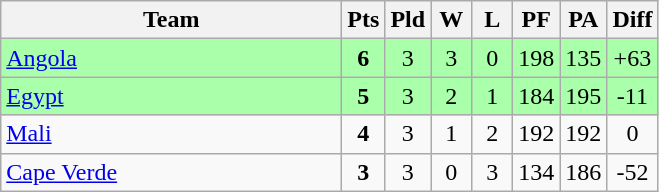<table class=wikitable style="text-align:center">
<tr>
<th width=220>Team</th>
<th width=20>Pts</th>
<th width=20>Pld</th>
<th width=20>W</th>
<th width=20>L</th>
<th width=20>PF</th>
<th width=20>PA</th>
<th width=25>Diff</th>
</tr>
<tr bgcolor=#aaffaa>
<td align=left> <a href='#'>Angola</a></td>
<td><strong>6</strong></td>
<td>3</td>
<td>3</td>
<td>0</td>
<td>198</td>
<td>135</td>
<td>+63</td>
</tr>
<tr bgcolor=#aaffaa>
<td align=left> <a href='#'>Egypt</a></td>
<td><strong>5</strong></td>
<td>3</td>
<td>2</td>
<td>1</td>
<td>184</td>
<td>195</td>
<td>-11</td>
</tr>
<tr bgcolor=>
<td align=left> <a href='#'>Mali</a></td>
<td><strong>4</strong></td>
<td>3</td>
<td>1</td>
<td>2</td>
<td>192</td>
<td>192</td>
<td>0</td>
</tr>
<tr bgcolor=>
<td align=left> <a href='#'>Cape Verde</a></td>
<td><strong>3</strong></td>
<td>3</td>
<td>0</td>
<td>3</td>
<td>134</td>
<td>186</td>
<td>-52</td>
</tr>
</table>
